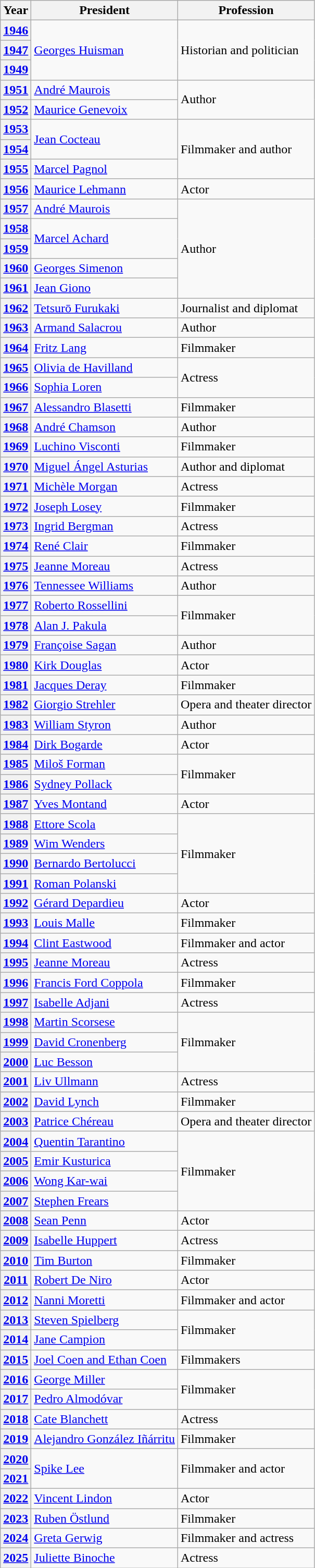<table class="wikitable">
<tr>
<th>Year</th>
<th>President</th>
<th>Profession</th>
</tr>
<tr>
<th><a href='#'>1946</a></th>
<td rowspan="3"> <a href='#'>Georges Huisman</a></td>
<td rowspan="3">Historian and politician</td>
</tr>
<tr>
<th><a href='#'>1947</a></th>
</tr>
<tr>
<th><a href='#'>1949</a></th>
</tr>
<tr>
<th><a href='#'>1951</a></th>
<td> <a href='#'>André Maurois</a></td>
<td rowspan="2">Author</td>
</tr>
<tr>
<th><a href='#'>1952</a></th>
<td> <a href='#'>Maurice Genevoix</a></td>
</tr>
<tr>
<th><a href='#'>1953</a></th>
<td rowspan="2"> <a href='#'>Jean Cocteau</a></td>
<td rowspan="3">Filmmaker and author</td>
</tr>
<tr>
<th><a href='#'>1954</a></th>
</tr>
<tr>
<th><a href='#'>1955</a></th>
<td> <a href='#'>Marcel Pagnol</a></td>
</tr>
<tr>
<th><a href='#'>1956</a></th>
<td> <a href='#'>Maurice Lehmann</a></td>
<td>Actor</td>
</tr>
<tr>
<th><a href='#'>1957</a></th>
<td> <a href='#'>André Maurois</a></td>
<td rowspan="5">Author</td>
</tr>
<tr>
<th><a href='#'>1958</a></th>
<td rowspan="2"> <a href='#'>Marcel Achard</a></td>
</tr>
<tr>
<th><a href='#'>1959</a></th>
</tr>
<tr>
<th><a href='#'>1960</a></th>
<td> <a href='#'>Georges Simenon</a></td>
</tr>
<tr>
<th><a href='#'>1961</a></th>
<td> <a href='#'>Jean Giono</a></td>
</tr>
<tr>
<th><a href='#'>1962</a></th>
<td> <a href='#'>Tetsurō Furukaki</a></td>
<td>Journalist and diplomat</td>
</tr>
<tr>
<th><a href='#'>1963</a></th>
<td> <a href='#'>Armand Salacrou</a></td>
<td>Author</td>
</tr>
<tr>
<th><a href='#'>1964</a></th>
<td> <a href='#'>Fritz Lang</a></td>
<td>Filmmaker</td>
</tr>
<tr>
<th><a href='#'>1965</a></th>
<td> <a href='#'>Olivia de Havilland</a></td>
<td rowspan="2">Actress</td>
</tr>
<tr>
<th><a href='#'>1966</a></th>
<td> <a href='#'>Sophia Loren</a></td>
</tr>
<tr>
<th><a href='#'>1967</a></th>
<td> <a href='#'>Alessandro Blasetti</a></td>
<td>Filmmaker</td>
</tr>
<tr>
<th><a href='#'>1968</a></th>
<td> <a href='#'>André Chamson</a></td>
<td>Author</td>
</tr>
<tr>
<th><a href='#'>1969</a></th>
<td> <a href='#'>Luchino Visconti</a></td>
<td>Filmmaker</td>
</tr>
<tr>
<th><a href='#'>1970</a></th>
<td> <a href='#'>Miguel Ángel Asturias</a></td>
<td>Author and diplomat</td>
</tr>
<tr>
<th><a href='#'>1971</a></th>
<td> <a href='#'>Michèle Morgan</a></td>
<td>Actress</td>
</tr>
<tr>
<th><a href='#'>1972</a></th>
<td> <a href='#'>Joseph Losey</a></td>
<td>Filmmaker</td>
</tr>
<tr>
<th><a href='#'>1973</a></th>
<td> <a href='#'>Ingrid Bergman</a></td>
<td>Actress</td>
</tr>
<tr>
<th><a href='#'>1974</a></th>
<td> <a href='#'>René Clair</a></td>
<td>Filmmaker</td>
</tr>
<tr>
<th><a href='#'>1975</a></th>
<td> <a href='#'>Jeanne Moreau</a></td>
<td>Actress</td>
</tr>
<tr>
<th><a href='#'>1976</a></th>
<td> <a href='#'>Tennessee Williams</a></td>
<td>Author</td>
</tr>
<tr>
<th><a href='#'>1977</a></th>
<td> <a href='#'>Roberto Rossellini</a></td>
<td rowspan="2">Filmmaker</td>
</tr>
<tr>
<th><a href='#'>1978</a></th>
<td> <a href='#'>Alan J. Pakula</a></td>
</tr>
<tr>
<th><a href='#'>1979</a></th>
<td> <a href='#'>Françoise Sagan</a></td>
<td>Author</td>
</tr>
<tr>
<th><a href='#'>1980</a></th>
<td> <a href='#'>Kirk Douglas</a></td>
<td>Actor</td>
</tr>
<tr>
<th><a href='#'>1981</a></th>
<td> <a href='#'>Jacques Deray</a></td>
<td>Filmmaker</td>
</tr>
<tr>
<th><a href='#'>1982</a></th>
<td> <a href='#'>Giorgio Strehler</a></td>
<td>Opera and theater director</td>
</tr>
<tr>
<th><a href='#'>1983</a></th>
<td> <a href='#'>William Styron</a></td>
<td>Author</td>
</tr>
<tr>
<th><a href='#'>1984</a></th>
<td> <a href='#'>Dirk Bogarde</a></td>
<td>Actor</td>
</tr>
<tr>
<th><a href='#'>1985</a></th>
<td> <a href='#'>Miloš Forman</a></td>
<td rowspan="2">Filmmaker</td>
</tr>
<tr>
<th><a href='#'>1986</a></th>
<td> <a href='#'>Sydney Pollack</a></td>
</tr>
<tr>
<th><a href='#'>1987</a></th>
<td> <a href='#'>Yves Montand</a></td>
<td>Actor</td>
</tr>
<tr>
<th><a href='#'>1988</a></th>
<td> <a href='#'>Ettore Scola</a></td>
<td rowspan="4">Filmmaker</td>
</tr>
<tr>
<th><a href='#'>1989</a></th>
<td> <a href='#'>Wim Wenders</a></td>
</tr>
<tr>
<th><a href='#'>1990</a></th>
<td> <a href='#'>Bernardo Bertolucci</a></td>
</tr>
<tr>
<th><a href='#'>1991</a></th>
<td> <a href='#'>Roman Polanski</a></td>
</tr>
<tr>
<th><a href='#'>1992</a></th>
<td> <a href='#'>Gérard Depardieu</a></td>
<td>Actor</td>
</tr>
<tr>
<th><a href='#'>1993</a></th>
<td> <a href='#'>Louis Malle</a></td>
<td>Filmmaker</td>
</tr>
<tr>
<th><a href='#'>1994</a></th>
<td> <a href='#'>Clint Eastwood</a></td>
<td>Filmmaker and actor</td>
</tr>
<tr>
<th><a href='#'>1995</a></th>
<td> <a href='#'>Jeanne Moreau</a></td>
<td>Actress</td>
</tr>
<tr>
<th><a href='#'>1996</a></th>
<td> <a href='#'>Francis Ford Coppola</a></td>
<td>Filmmaker</td>
</tr>
<tr>
<th><a href='#'>1997</a></th>
<td> <a href='#'>Isabelle Adjani</a></td>
<td>Actress</td>
</tr>
<tr>
<th><a href='#'>1998</a></th>
<td> <a href='#'>Martin Scorsese</a></td>
<td rowspan="3">Filmmaker</td>
</tr>
<tr>
<th><a href='#'>1999</a></th>
<td> <a href='#'>David Cronenberg</a></td>
</tr>
<tr>
<th><a href='#'>2000</a></th>
<td> <a href='#'>Luc Besson</a></td>
</tr>
<tr>
<th><a href='#'>2001</a></th>
<td> <a href='#'>Liv Ullmann</a></td>
<td>Actress</td>
</tr>
<tr>
<th><a href='#'>2002</a></th>
<td> <a href='#'>David Lynch</a></td>
<td>Filmmaker</td>
</tr>
<tr>
<th><a href='#'>2003</a></th>
<td> <a href='#'>Patrice Chéreau</a></td>
<td>Opera and theater director</td>
</tr>
<tr>
<th><a href='#'>2004</a></th>
<td> <a href='#'>Quentin Tarantino</a></td>
<td rowspan="4">Filmmaker</td>
</tr>
<tr>
<th><a href='#'>2005</a></th>
<td> <a href='#'>Emir Kusturica</a></td>
</tr>
<tr>
<th><a href='#'>2006</a></th>
<td> <a href='#'>Wong Kar-wai</a></td>
</tr>
<tr>
<th><a href='#'>2007</a></th>
<td> <a href='#'>Stephen Frears</a></td>
</tr>
<tr>
<th><a href='#'>2008</a></th>
<td> <a href='#'>Sean Penn</a></td>
<td>Actor</td>
</tr>
<tr>
<th><a href='#'>2009</a></th>
<td> <a href='#'>Isabelle Huppert</a></td>
<td>Actress</td>
</tr>
<tr>
<th><a href='#'>2010</a></th>
<td> <a href='#'>Tim Burton</a></td>
<td>Filmmaker</td>
</tr>
<tr>
<th><a href='#'>2011</a></th>
<td> <a href='#'>Robert De Niro</a></td>
<td>Actor</td>
</tr>
<tr>
<th><a href='#'>2012</a></th>
<td> <a href='#'>Nanni Moretti</a></td>
<td>Filmmaker and actor</td>
</tr>
<tr>
<th><a href='#'>2013</a></th>
<td> <a href='#'>Steven Spielberg</a></td>
<td rowspan="2">Filmmaker</td>
</tr>
<tr>
<th><a href='#'>2014</a></th>
<td> <a href='#'>Jane Campion</a></td>
</tr>
<tr>
<th><a href='#'>2015</a></th>
<td> <a href='#'>Joel Coen and Ethan Coen</a></td>
<td>Filmmakers</td>
</tr>
<tr>
<th><a href='#'>2016</a></th>
<td> <a href='#'>George Miller</a></td>
<td rowspan="2">Filmmaker</td>
</tr>
<tr>
<th><a href='#'>2017</a></th>
<td> <a href='#'>Pedro Almodóvar</a></td>
</tr>
<tr>
<th><a href='#'>2018</a></th>
<td> <a href='#'>Cate Blanchett</a></td>
<td>Actress</td>
</tr>
<tr>
<th><a href='#'>2019</a></th>
<td> <a href='#'>Alejandro González Iñárritu</a></td>
<td>Filmmaker</td>
</tr>
<tr>
<th><a href='#'>2020</a></th>
<td rowspan="2"> <a href='#'>Spike Lee</a></td>
<td rowspan="2">Filmmaker and actor</td>
</tr>
<tr>
<th><a href='#'>2021</a></th>
</tr>
<tr>
<th><a href='#'>2022</a></th>
<td> <a href='#'>Vincent Lindon</a></td>
<td>Actor</td>
</tr>
<tr>
<th><a href='#'>2023</a></th>
<td> <a href='#'>Ruben Östlund</a></td>
<td>Filmmaker</td>
</tr>
<tr>
<th><a href='#'>2024</a></th>
<td> <a href='#'>Greta Gerwig</a></td>
<td>Filmmaker and actress</td>
</tr>
<tr>
<th><a href='#'>2025</a></th>
<td> <a href='#'>Juliette Binoche</a></td>
<td>Actress</td>
</tr>
</table>
